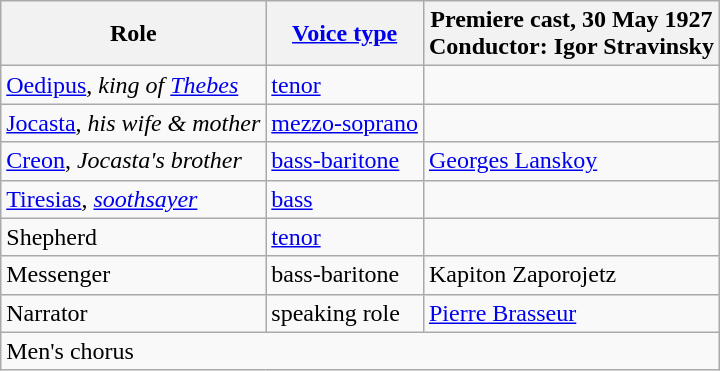<table class="wikitable">
<tr>
<th>Role</th>
<th><a href='#'>Voice type</a></th>
<th>Premiere cast, 30 May 1927<br>Conductor: Igor Stravinsky</th>
</tr>
<tr>
<td><a href='#'>Oedipus</a>, <em>king of <a href='#'>Thebes</a></em></td>
<td><a href='#'>tenor</a></td>
<td></td>
</tr>
<tr>
<td><a href='#'>Jocasta</a>, <em>his wife & mother</em></td>
<td><a href='#'>mezzo-soprano</a></td>
<td></td>
</tr>
<tr>
<td><a href='#'>Creon</a>, <em>Jocasta's brother</em></td>
<td><a href='#'>bass-baritone</a></td>
<td><a href='#'>Georges Lanskoy</a></td>
</tr>
<tr>
<td><a href='#'>Tiresias</a>, <em><a href='#'>soothsayer</a></em></td>
<td><a href='#'>bass</a></td>
<td></td>
</tr>
<tr>
<td>Shepherd</td>
<td><a href='#'>tenor</a></td>
<td></td>
</tr>
<tr>
<td>Messenger</td>
<td>bass-baritone</td>
<td>Kapiton Zaporojetz</td>
</tr>
<tr>
<td>Narrator</td>
<td>speaking role</td>
<td><a href='#'>Pierre Brasseur</a></td>
</tr>
<tr>
<td colspan="3">Men's chorus</td>
</tr>
</table>
